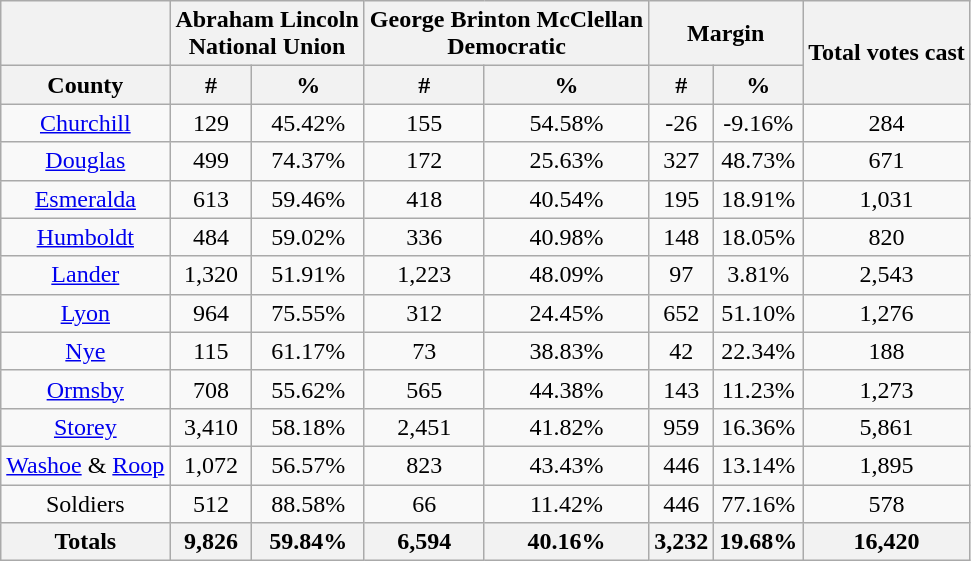<table class="wikitable sortable" style="text-align:center">
<tr>
<th colspan=1></th>
<th style="text-align:center;" colspan="2">Abraham Lincoln<br>National Union</th>
<th style="text-align:center;" colspan="2">George Brinton McClellan<br>Democratic</th>
<th style="text-align:center;" colspan="2">Margin</th>
<th style="text-align:center;" rowspan="2">Total votes cast</th>
</tr>
<tr>
<th align=center>County</th>
<th style="text-align:center;" data-sort-type="number">#</th>
<th style="text-align:center;" data-sort-type="number">%</th>
<th style="text-align:center;" data-sort-type="number">#</th>
<th style="text-align:center;" data-sort-type="number">%</th>
<th style="text-align:center;" data-sort-type="number">#</th>
<th style="text-align:center;" data-sort-type="number">%</th>
</tr>
<tr style="text-align:center;">
<td><a href='#'>Churchill</a></td>
<td>129</td>
<td>45.42%</td>
<td>155</td>
<td>54.58%</td>
<td>-26</td>
<td>-9.16%</td>
<td>284</td>
</tr>
<tr style="text-align:center;">
<td><a href='#'>Douglas</a></td>
<td>499</td>
<td>74.37%</td>
<td>172</td>
<td>25.63%</td>
<td>327</td>
<td>48.73%</td>
<td>671</td>
</tr>
<tr style="text-align:center;">
<td><a href='#'>Esmeralda</a></td>
<td>613</td>
<td>59.46%</td>
<td>418</td>
<td>40.54%</td>
<td>195</td>
<td>18.91%</td>
<td>1,031</td>
</tr>
<tr style="text-align:center;">
<td><a href='#'>Humboldt</a></td>
<td>484</td>
<td>59.02%</td>
<td>336</td>
<td>40.98%</td>
<td>148</td>
<td>18.05%</td>
<td>820</td>
</tr>
<tr style="text-align:center;">
<td><a href='#'>Lander</a></td>
<td>1,320</td>
<td>51.91%</td>
<td>1,223</td>
<td>48.09%</td>
<td>97</td>
<td>3.81%</td>
<td>2,543</td>
</tr>
<tr style="text-align:center;">
<td><a href='#'>Lyon</a></td>
<td>964</td>
<td>75.55%</td>
<td>312</td>
<td>24.45%</td>
<td>652</td>
<td>51.10%</td>
<td>1,276</td>
</tr>
<tr style="text-align:center;">
<td><a href='#'>Nye</a></td>
<td>115</td>
<td>61.17%</td>
<td>73</td>
<td>38.83%</td>
<td>42</td>
<td>22.34%</td>
<td>188</td>
</tr>
<tr style="text-align:center;">
<td><a href='#'>Ormsby</a></td>
<td>708</td>
<td>55.62%</td>
<td>565</td>
<td>44.38%</td>
<td>143</td>
<td>11.23%</td>
<td>1,273</td>
</tr>
<tr style="text-align:center;">
<td><a href='#'>Storey</a></td>
<td>3,410</td>
<td>58.18%</td>
<td>2,451</td>
<td>41.82%</td>
<td>959</td>
<td>16.36%</td>
<td>5,861</td>
</tr>
<tr style="text-align:center;">
<td><a href='#'>Washoe</a> & <a href='#'>Roop</a></td>
<td>1,072</td>
<td>56.57%</td>
<td>823</td>
<td>43.43%</td>
<td>446</td>
<td>13.14%</td>
<td>1,895</td>
</tr>
<tr style="text-align:center;">
<td>Soldiers</td>
<td>512</td>
<td>88.58%</td>
<td>66</td>
<td>11.42%</td>
<td>446</td>
<td>77.16%</td>
<td>578</td>
</tr>
<tr style="text-align:center;">
<th>Totals</th>
<th>9,826</th>
<th>59.84%</th>
<th>6,594</th>
<th>40.16%</th>
<th>3,232</th>
<th>19.68%</th>
<th>16,420</th>
</tr>
</table>
